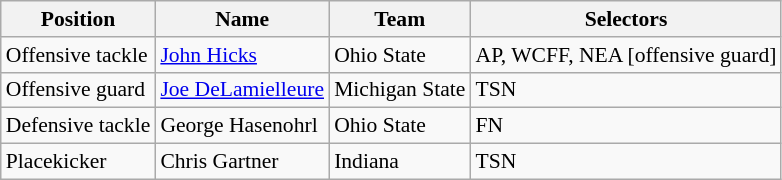<table class="wikitable" style="font-size: 90%">
<tr>
<th>Position</th>
<th>Name</th>
<th>Team</th>
<th>Selectors</th>
</tr>
<tr>
<td>Offensive tackle</td>
<td><a href='#'>John Hicks</a></td>
<td>Ohio State</td>
<td>AP, WCFF, NEA [offensive guard]</td>
</tr>
<tr>
<td>Offensive guard</td>
<td><a href='#'>Joe DeLamielleure</a></td>
<td>Michigan State</td>
<td>TSN</td>
</tr>
<tr>
<td>Defensive tackle</td>
<td>George Hasenohrl</td>
<td>Ohio State</td>
<td>FN</td>
</tr>
<tr>
<td>Placekicker</td>
<td>Chris Gartner</td>
<td>Indiana</td>
<td>TSN</td>
</tr>
</table>
